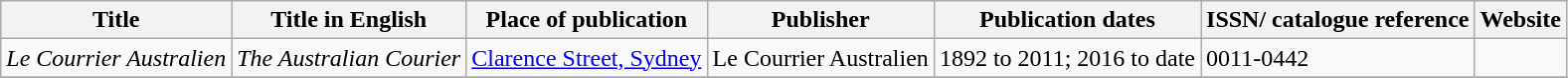<table class="wikitable sortable">
<tr>
<th>Title</th>
<th>Title in English</th>
<th>Place of publication</th>
<th>Publisher</th>
<th>Publication dates</th>
<th>ISSN/ catalogue reference</th>
<th>Website</th>
</tr>
<tr>
<td><em>Le Courrier Australien</em></td>
<td><em>The Australian Courier</em></td>
<td><a href='#'>Clarence Street, Sydney</a></td>
<td>Le Courrier Australien</td>
<td>1892 to 2011; 2016 to date</td>
<td>0011-0442 </td>
<td></td>
</tr>
<tr>
</tr>
</table>
